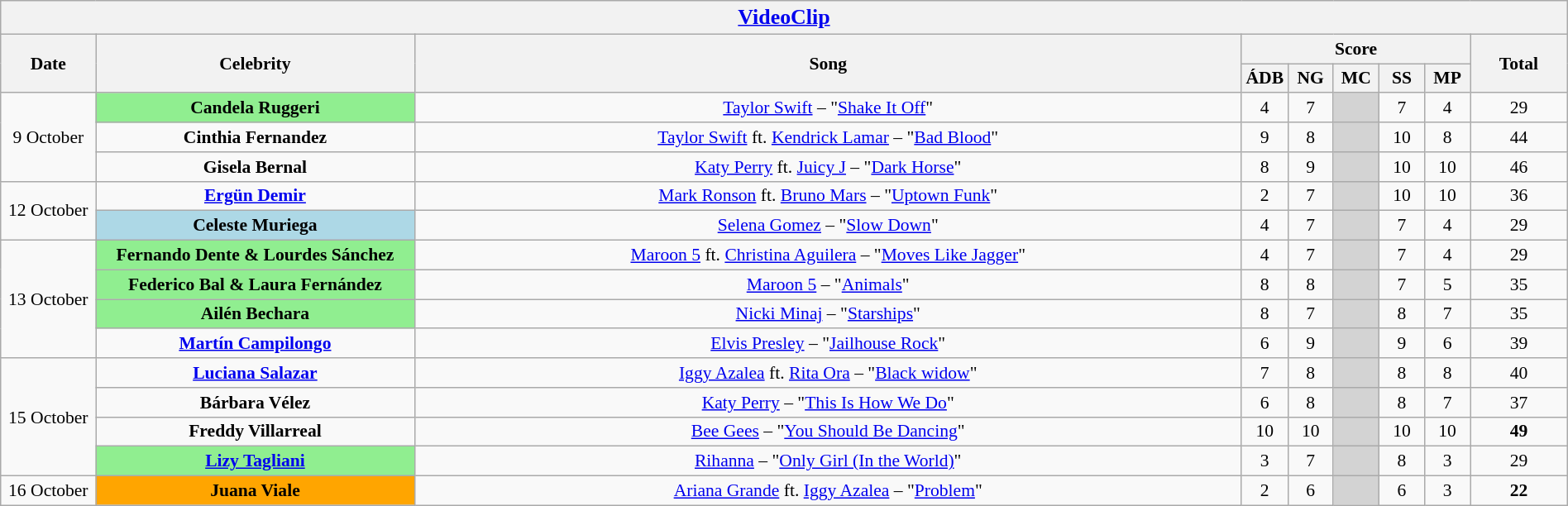<table class="wikitable collapsible collapsed" style="font-size:90%; text-align: center; width: 100%;">
<tr>
<th colspan="11" style="with: 95%;" align=center><big><a href='#'>VideoClip</a></big></th>
</tr>
<tr>
<th width=70 rowspan="2">Date</th>
<th width=250 rowspan="2">Celebrity</th>
<th rowspan="2">Song</th>
<th colspan="5">Score</th>
<th rowspan="2">Total</th>
</tr>
<tr>
<th width=30>ÁDB</th>
<th width=30>NG</th>
<th width=30>MC</th>
<th width=30>SS</th>
<th width=30>MP</th>
</tr>
<tr>
<td rowspan=3>9 October</td>
<td bgcolor="lightgreen"><strong>Candela Ruggeri</strong></td>
<td><a href='#'>Taylor Swift</a> – "<a href='#'>Shake It Off</a>"</td>
<td>4</td>
<td>7</td>
<td bgcolor="lightgray"></td>
<td>7</td>
<td>4</td>
<td>29</td>
</tr>
<tr>
<td><strong>Cinthia Fernandez</strong></td>
<td><a href='#'>Taylor Swift</a> ft. <a href='#'>Kendrick Lamar</a> – "<a href='#'>Bad Blood</a>"</td>
<td>9</td>
<td>8</td>
<td bgcolor="lightgray"></td>
<td>10</td>
<td>8</td>
<td>44</td>
</tr>
<tr>
<td><strong>Gisela Bernal</strong></td>
<td><a href='#'>Katy Perry</a> ft. <a href='#'>Juicy J</a> – "<a href='#'>Dark Horse</a>"</td>
<td>8</td>
<td>9</td>
<td bgcolor="lightgray"></td>
<td>10</td>
<td>10</td>
<td>46</td>
</tr>
<tr>
<td rowspan=2>12 October</td>
<td><strong><a href='#'>Ergün Demir</a></strong></td>
<td><a href='#'>Mark Ronson</a> ft. <a href='#'>Bruno Mars</a> – "<a href='#'>Uptown Funk</a>"</td>
<td>2</td>
<td>7</td>
<td bgcolor="lightgray"></td>
<td>10</td>
<td>10</td>
<td>36</td>
</tr>
<tr>
<td bgcolor="lightblue"><strong>Celeste Muriega</strong></td>
<td><a href='#'>Selena Gomez</a> – "<a href='#'>Slow Down</a>"</td>
<td>4</td>
<td>7</td>
<td bgcolor="lightgray"></td>
<td>7</td>
<td>4</td>
<td>29</td>
</tr>
<tr>
<td rowspan=4>13 October</td>
<td bgcolor="lightgreen"><strong>Fernando Dente & Lourdes Sánchez</strong></td>
<td><a href='#'>Maroon 5</a> ft. <a href='#'>Christina Aguilera</a> – "<a href='#'>Moves Like Jagger</a>"</td>
<td>4</td>
<td>7</td>
<td bgcolor="lightgray"></td>
<td>7</td>
<td>4</td>
<td>29</td>
</tr>
<tr>
<td bgcolor="lightgreen"><strong>Federico Bal & Laura Fernández</strong></td>
<td><a href='#'>Maroon 5</a> – "<a href='#'>Animals</a>"</td>
<td>8</td>
<td>8</td>
<td bgcolor="lightgray"></td>
<td>7</td>
<td>5</td>
<td>35</td>
</tr>
<tr>
<td bgcolor="lightgreen"><strong>Ailén Bechara</strong></td>
<td><a href='#'>Nicki Minaj</a> – "<a href='#'>Starships</a>"</td>
<td>8</td>
<td>7</td>
<td bgcolor="lightgray"></td>
<td>8</td>
<td>7</td>
<td>35</td>
</tr>
<tr>
<td><strong><a href='#'>Martín Campilongo</a></strong></td>
<td><a href='#'>Elvis Presley</a> – "<a href='#'>Jailhouse Rock</a>"</td>
<td>6</td>
<td>9</td>
<td bgcolor="lightgray"></td>
<td>9</td>
<td>6</td>
<td>39</td>
</tr>
<tr>
<td rowspan=4>15 October</td>
<td><strong><a href='#'>Luciana Salazar</a></strong></td>
<td><a href='#'>Iggy Azalea</a> ft. <a href='#'>Rita Ora</a> – "<a href='#'>Black widow</a>"</td>
<td>7</td>
<td>8</td>
<td bgcolor="lightgray"></td>
<td>8</td>
<td>8</td>
<td>40</td>
</tr>
<tr>
<td><strong>Bárbara Vélez</strong></td>
<td><a href='#'>Katy Perry</a> – "<a href='#'>This Is How We Do</a>"</td>
<td>6</td>
<td>8</td>
<td bgcolor="lightgray"></td>
<td>8</td>
<td>7</td>
<td>37</td>
</tr>
<tr>
<td><strong>Freddy Villarreal</strong></td>
<td><a href='#'>Bee Gees</a> – "<a href='#'>You Should Be Dancing</a>"</td>
<td>10</td>
<td>10</td>
<td bgcolor="lightgray"></td>
<td>10</td>
<td>10</td>
<td><span><strong>49</strong></span></td>
</tr>
<tr>
<td bgcolor="lightgreen"><strong><a href='#'>Lizy Tagliani</a></strong></td>
<td><a href='#'>Rihanna</a> – "<a href='#'>Only Girl (In the World)</a>"</td>
<td>3</td>
<td>7</td>
<td bgcolor="lightgray"></td>
<td>8</td>
<td>3</td>
<td>29</td>
</tr>
<tr>
<td rowspan=1>16 October</td>
<td bgcolor="Orange"><strong>Juana Viale</strong></td>
<td><a href='#'>Ariana Grande</a> ft. <a href='#'>Iggy Azalea</a> – "<a href='#'>Problem</a>"</td>
<td>2</td>
<td>6</td>
<td bgcolor="lightgray"></td>
<td>6</td>
<td>3</td>
<td><span><strong>22</strong></span></td>
</tr>
</table>
